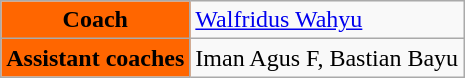<table class="wikitable">
<tr>
<th style=background:#ff6600 colspan="1"><span>Coach</span></th>
<td> <a href='#'>Walfridus Wahyu</a></td>
</tr>
<tr>
<th style=background:#ff6600 colspan="1"><span>Assistant coaches</span></th>
<td> Iman Agus F, Bastian Bayu</td>
</tr>
</table>
